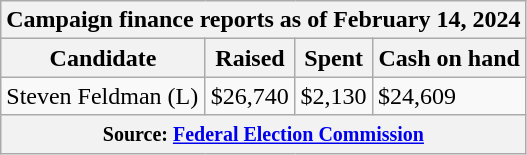<table class="wikitable sortable">
<tr>
<th colspan=4>Campaign finance reports as of February 14, 2024</th>
</tr>
<tr style="text-align:center;">
<th>Candidate</th>
<th>Raised</th>
<th>Spent</th>
<th>Cash on hand</th>
</tr>
<tr>
<td>Steven Feldman (L)</td>
<td>$26,740</td>
<td>$2,130</td>
<td>$24,609</td>
</tr>
<tr>
<th colspan="4"><small>Source: <a href='#'>Federal Election Commission</a></small></th>
</tr>
</table>
